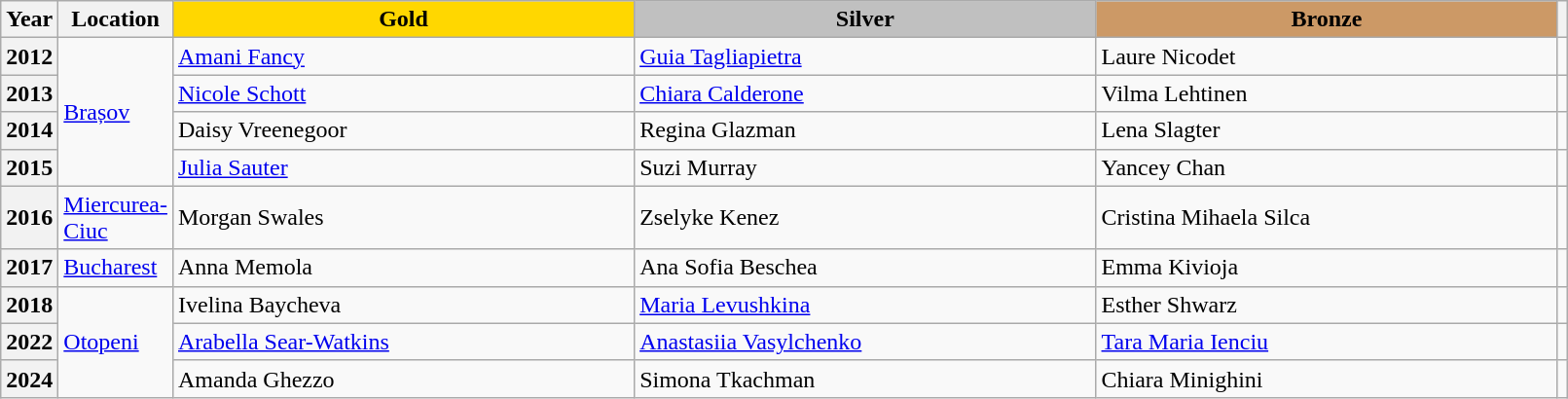<table class="wikitable unsortable" style="text-align:left; width:85%">
<tr>
<th scope="col" style="text-align:center">Year</th>
<th scope="col" style="text-align:center">Location</th>
<td scope="col" style="text-align:center; width:30%; background:gold"><strong>Gold</strong></td>
<td scope="col" style="text-align:center; width:30%; background:silver"><strong>Silver</strong></td>
<td scope="col" style="text-align:center; width:30%; background:#c96"><strong>Bronze</strong></td>
<th scope="col" style="text-align:center"></th>
</tr>
<tr>
<th scope="row">2012</th>
<td rowspan="4"><a href='#'>Brașov</a></td>
<td> <a href='#'>Amani Fancy</a></td>
<td> <a href='#'>Guia Tagliapietra</a></td>
<td> Laure Nicodet</td>
<td></td>
</tr>
<tr>
<th scope="row">2013</th>
<td> <a href='#'>Nicole Schott</a></td>
<td> <a href='#'>Chiara Calderone</a></td>
<td> Vilma Lehtinen</td>
<td></td>
</tr>
<tr>
<th scope="row">2014</th>
<td> Daisy Vreenegoor</td>
<td> Regina Glazman</td>
<td> Lena Slagter</td>
<td></td>
</tr>
<tr>
<th scope="row">2015</th>
<td> <a href='#'>Julia Sauter</a></td>
<td> Suzi Murray</td>
<td> Yancey Chan</td>
<td></td>
</tr>
<tr>
<th scope="row">2016</th>
<td><a href='#'>Miercurea-Ciuc</a></td>
<td> Morgan Swales</td>
<td> Zselyke Kenez</td>
<td> Cristina Mihaela Silca</td>
<td></td>
</tr>
<tr>
<th scope="row">2017</th>
<td><a href='#'>Bucharest</a></td>
<td> Anna Memola</td>
<td> Ana Sofia Beschea</td>
<td> Emma Kivioja</td>
<td></td>
</tr>
<tr>
<th scope="row">2018</th>
<td rowspan="3"><a href='#'>Otopeni</a></td>
<td> Ivelina Baycheva</td>
<td> <a href='#'>Maria Levushkina</a></td>
<td> Esther Shwarz</td>
<td></td>
</tr>
<tr>
<th scope="row">2022</th>
<td> <a href='#'>Arabella Sear-Watkins</a></td>
<td> <a href='#'>Anastasiia Vasylchenko</a></td>
<td> <a href='#'>Tara Maria Ienciu</a></td>
<td></td>
</tr>
<tr>
<th scope="row">2024</th>
<td> Amanda Ghezzo</td>
<td> Simona Tkachman</td>
<td> Chiara Minighini</td>
<td></td>
</tr>
</table>
